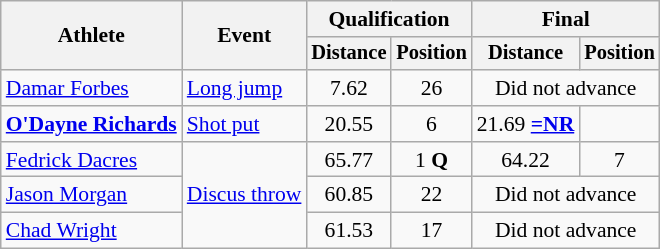<table class=wikitable style="font-size:90%">
<tr>
<th rowspan="2">Athlete</th>
<th rowspan="2">Event</th>
<th colspan="2">Qualification</th>
<th colspan="2">Final</th>
</tr>
<tr style="font-size:95%">
<th>Distance</th>
<th>Position</th>
<th>Distance</th>
<th>Position</th>
</tr>
<tr style=text-align:center>
<td style=text-align:left><a href='#'>Damar Forbes</a></td>
<td style=text-align:left><a href='#'>Long jump</a></td>
<td>7.62</td>
<td>26</td>
<td colspan=2>Did not advance</td>
</tr>
<tr style=text-align:center>
<td style=text-align:left><strong><a href='#'>O'Dayne Richards</a></strong></td>
<td style=text-align:left><a href='#'>Shot put</a></td>
<td>20.55</td>
<td>6</td>
<td>21.69 <strong><a href='#'>=NR</a></strong></td>
<td></td>
</tr>
<tr style=text-align:center>
<td style=text-align:left><a href='#'>Fedrick Dacres</a></td>
<td style=text-align:left rowspan=3><a href='#'>Discus throw</a></td>
<td>65.77</td>
<td>1 <strong>Q</strong></td>
<td>64.22</td>
<td>7</td>
</tr>
<tr style=text-align:center>
<td style=text-align:left><a href='#'>Jason Morgan</a></td>
<td>60.85</td>
<td>22</td>
<td colspan=2>Did not advance</td>
</tr>
<tr style=text-align:center>
<td style=text-align:left><a href='#'>Chad Wright</a></td>
<td>61.53</td>
<td>17</td>
<td colspan=2>Did not advance</td>
</tr>
</table>
